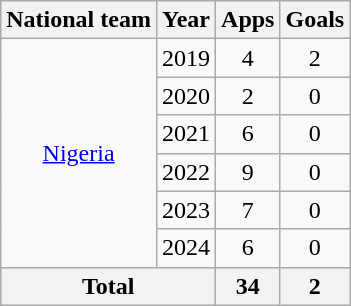<table class=wikitable style=text-align:center>
<tr>
<th>National team</th>
<th>Year</th>
<th>Apps</th>
<th>Goals</th>
</tr>
<tr>
<td rowspan=6><a href='#'>Nigeria</a></td>
<td>2019</td>
<td>4</td>
<td>2</td>
</tr>
<tr>
<td>2020</td>
<td>2</td>
<td>0</td>
</tr>
<tr>
<td>2021</td>
<td>6</td>
<td>0</td>
</tr>
<tr>
<td>2022</td>
<td>9</td>
<td>0</td>
</tr>
<tr>
<td>2023</td>
<td>7</td>
<td>0</td>
</tr>
<tr>
<td>2024</td>
<td>6</td>
<td>0</td>
</tr>
<tr>
<th colspan=2>Total</th>
<th>34</th>
<th>2</th>
</tr>
</table>
